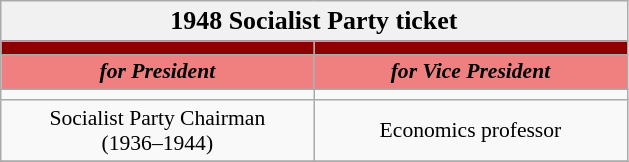<table class="wikitable" style="font-size:90%; text-align:center;">
<tr>
<td style="background:#f1f1f1;" colspan="30"><big><strong>1948 Socialist Party ticket</strong></big></td>
</tr>
<tr>
<th style="width:3em; font-size:135%; background:#8B0000; width:200px;"><a href='#'></a></th>
<th style="width:3em; font-size:135%; background:#8B0000; width:200px;"><a href='#'></a></th>
</tr>
<tr style="color:#000; font-size:100%; background:#F08080;">
<td style="width:3em; width:200px;"><strong><em>for President</em></strong></td>
<td style="width:3em; width:200px;"><strong><em>for Vice President</em></strong></td>
</tr>
<tr>
<td></td>
<td></td>
</tr>
<tr>
<td>Socialist Party Chairman<br>(1936–1944)</td>
<td>Economics professor</td>
</tr>
<tr>
</tr>
</table>
